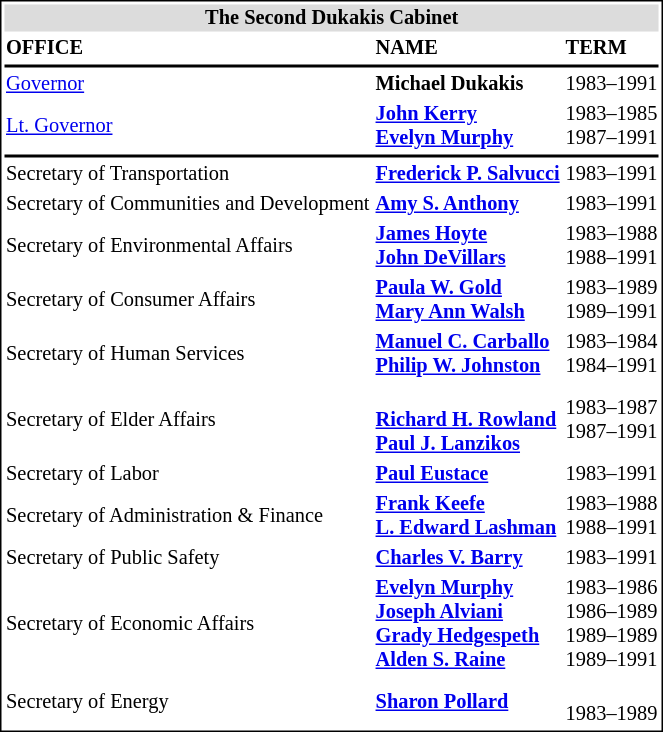<table cellpadding="1" cellspacing="2" style="float:margin:1em 1em 1em 0; border:1px solid #000; font-size:85%">
<tr>
<th style="background:#dcdcdc" colspan="3">The Second Dukakis Cabinet</th>
</tr>
<tr>
<td style="text-align:left"><strong>OFFICE</strong></td>
<td align=left><strong>NAME</strong></td>
<td align=left><strong>TERM</strong></td>
</tr>
<tr>
<th style="background:#000" colspan="3"></th>
</tr>
<tr>
<td style="text-align:left"><a href='#'>Governor</a></td>
<td align=left><strong>Michael Dukakis</strong></td>
<td align=left>1983–1991</td>
</tr>
<tr>
<td style="text-align:left"><a href='#'>Lt. Governor</a></td>
<td align=left><strong><a href='#'>John Kerry</a></strong><br><strong><a href='#'>Evelyn Murphy</a></strong></td>
<td align=left>1983–1985<br>1987–1991</td>
</tr>
<tr>
<th style="background:#000" colspan="3"></th>
</tr>
<tr>
<td style="text-align:left">Secretary of Transportation</td>
<td align=left><strong><a href='#'>Frederick P. Salvucci</a></strong></td>
<td align=left>1983–1991</td>
</tr>
<tr>
<td style="text-align:left">Secretary of Communities and Development</td>
<td align=left><strong><a href='#'>Amy S. Anthony</a></strong></td>
<td align=left>1983–1991</td>
</tr>
<tr>
<td style="text-align:left">Secretary of Environmental Affairs</td>
<td align=left><strong><a href='#'>James Hoyte</a></strong><br><strong><a href='#'>John DeVillars</a></strong></td>
<td align=left>1983–1988<br>1988–1991</td>
</tr>
<tr>
<td style="text-align:left">Secretary of Consumer Affairs</td>
<td align=left><strong><a href='#'>Paula W. Gold</a></strong><br><strong><a href='#'>Mary Ann Walsh</a></strong></td>
<td align=left>1983–1989<br>1989–1991</td>
</tr>
<tr>
<td style="text-align:left">Secretary of Human Services</td>
<td align=left><strong><a href='#'>Manuel C. Carballo</a></strong><br><strong><a href='#'>Philip W. Johnston</a></strong></td>
<td align=left>1983–1984<br>1984–1991</td>
</tr>
<tr>
<td style="text-align:left">Secretary of Elder Affairs</td>
<td align=left><br><strong><a href='#'>Richard H. Rowland</a></strong><br><strong><a href='#'>Paul J. Lanzikos</a></strong></td>
<td align=left>1983–1987<br>1987–1991</td>
</tr>
<tr>
<td style="text-align:left">Secretary of Labor</td>
<td align=left><strong><a href='#'>Paul Eustace</a></strong></td>
<td align=left>1983–1991</td>
</tr>
<tr>
<td style="text-align:left">Secretary of Administration & Finance</td>
<td align=left><strong><a href='#'>Frank Keefe</a></strong><br><strong><a href='#'>L. Edward Lashman</a></strong></td>
<td align=left>1983–1988<br>1988–1991</td>
</tr>
<tr>
<td style="text-align:left">Secretary of Public Safety</td>
<td align=left><strong><a href='#'>Charles V. Barry</a></strong></td>
<td align=left>1983–1991</td>
</tr>
<tr>
<td style="text-align:left">Secretary of Economic Affairs</td>
<td align=left><strong><a href='#'>Evelyn Murphy</a></strong><br><strong><a href='#'>Joseph Alviani</a></strong><br><strong><a href='#'>Grady Hedgespeth</a></strong><br><strong><a href='#'>Alden S. Raine</a></strong></td>
<td align=left>1983–1986<br>1986–1989<br>1989–1989<br>1989–1991</td>
</tr>
<tr>
<td style="text-align:left">Secretary of Energy</td>
<td align=left><strong><a href='#'>Sharon Pollard</a></strong></td>
<td align=left><br>1983–1989</td>
</tr>
</table>
